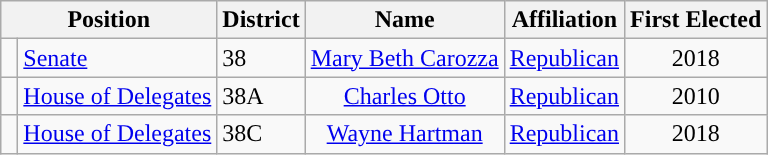<table class="wikitable">
<tr>
<th colspan="2" style="text-align:center; vertical-align:bottom;">Position</th>
<th>District</th>
<th style="text-align:center;">Name</th>
<th valign="bottom">Affiliation</th>
<th style="vertical-align:bottom; text-align:center;">First Elected</th>
</tr>
<tr>
<td style="background-color:"> </td>
<td><a href='#'>Senate</a></td>
<td>38</td>
<td style="text-align:center;"><a href='#'>Mary Beth Carozza</a></td>
<td style="text-align:center;"><a href='#'>Republican</a></td>
<td style="text-align:center;">2018</td>
</tr>
<tr>
<td style="background-color:"> </td>
<td><a href='#'>House of Delegates</a></td>
<td>38A</td>
<td style="text-align:center;"><a href='#'>Charles Otto</a></td>
<td style="text-align:center;"><a href='#'>Republican</a></td>
<td style="text-align:center;">2010</td>
</tr>
<tr>
<td style="background-color:"> </td>
<td><a href='#'>House of Delegates</a></td>
<td>38C</td>
<td style="text-align:center;"><a href='#'>Wayne Hartman</a></td>
<td style="text-align:center;"><a href='#'>Republican</a></td>
<td style="text-align:center;">2018</td>
</tr>
</table>
